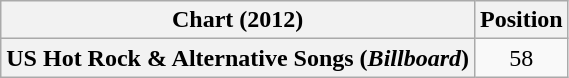<table class="wikitable plainrowheaders" style="text-align:center">
<tr>
<th scope="col">Chart (2012)</th>
<th scope="col">Position</th>
</tr>
<tr>
<th scope="row">US Hot Rock & Alternative Songs (<em>Billboard</em>)</th>
<td>58</td>
</tr>
</table>
